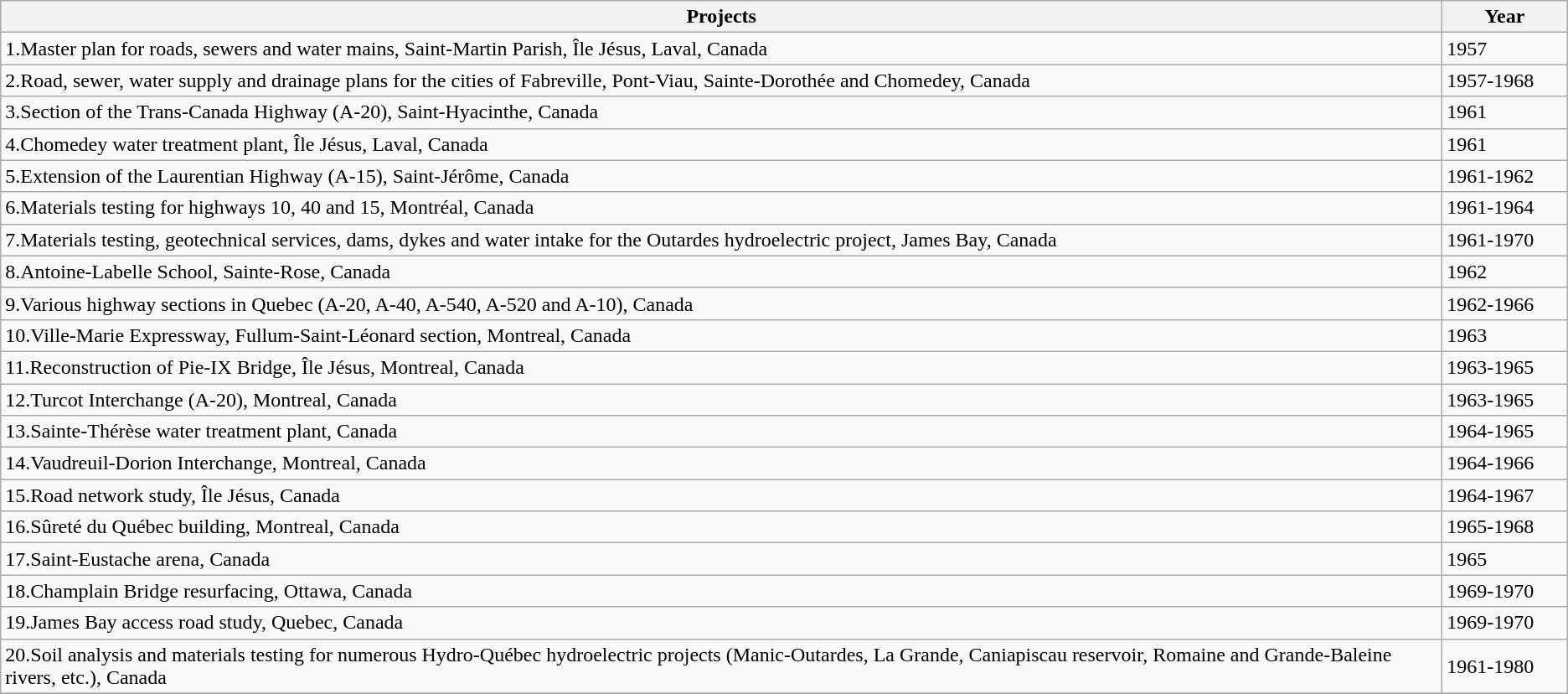<table class="wikitable">
<tr>
<th>Projects</th>
<th width="8%">Year</th>
</tr>
<tr>
<td>1.Master plan for roads, sewers and water mains, Saint-Martin Parish, Île Jésus, Laval, Canada</td>
<td>1957</td>
</tr>
<tr>
<td>2.Road, sewer, water supply and drainage plans for the cities of  Fabreville, Pont-Viau, Sainte-Dorothée and Chomedey, Canada</td>
<td>1957-1968</td>
</tr>
<tr>
<td>3.Section of the Trans-Canada Highway (A-20), Saint-Hyacinthe, Canada</td>
<td>1961</td>
</tr>
<tr>
<td>4.Chomedey water treatment plant, Île Jésus, Laval, Canada</td>
<td>1961</td>
</tr>
<tr>
<td>5.Extension of the Laurentian Highway (A-15), Saint-Jérôme, Canada</td>
<td>1961-1962</td>
</tr>
<tr>
<td>6.Materials testing for highways 10, 40 and 15, Montréal, Canada</td>
<td>1961-1964</td>
</tr>
<tr>
<td>7.Materials testing, geotechnical services, dams, dykes and water intake for the Outardes hydroelectric project, James Bay, Canada</td>
<td>1961-1970</td>
</tr>
<tr>
<td>8.Antoine-Labelle School, Sainte-Rose, Canada</td>
<td>1962</td>
</tr>
<tr>
<td>9.Various highway sections in Quebec (A-20, A-40, A-540, A-520 and A-10), Canada</td>
<td>1962-1966</td>
</tr>
<tr>
<td>10.Ville-Marie Expressway, Fullum-Saint-Léonard section, Montreal, Canada</td>
<td>1963</td>
</tr>
<tr>
<td>11.Reconstruction of Pie-IX Bridge, Île Jésus, Montreal, Canada</td>
<td>1963-1965</td>
</tr>
<tr>
<td>12.Turcot Interchange (A-20), Montreal, Canada</td>
<td>1963-1965</td>
</tr>
<tr>
<td>13.Sainte-Thérèse water treatment plant, Canada</td>
<td>1964-1965</td>
</tr>
<tr>
<td>14.Vaudreuil-Dorion Interchange, Montreal, Canada</td>
<td>1964-1966</td>
</tr>
<tr>
<td>15.Road network study, Île Jésus, Canada</td>
<td>1964-1967</td>
</tr>
<tr>
<td>16.Sûreté du Québec building, Montreal, Canada</td>
<td>1965-1968</td>
</tr>
<tr>
<td>17.Saint-Eustache arena, Canada</td>
<td>1965</td>
</tr>
<tr>
<td>18.Champlain Bridge resurfacing, Ottawa, Canada</td>
<td>1969-1970</td>
</tr>
<tr>
<td>19.James Bay access road study, Quebec, Canada</td>
<td>1969-1970</td>
</tr>
<tr>
<td>20.Soil analysis and materials testing for numerous Hydro-Québec hydroelectric projects (Manic-Outardes, La Grande, Caniapiscau reservoir, Romaine and Grande-Baleine rivers, etc.), Canada</td>
<td>1961-1980</td>
</tr>
<tr>
</tr>
</table>
